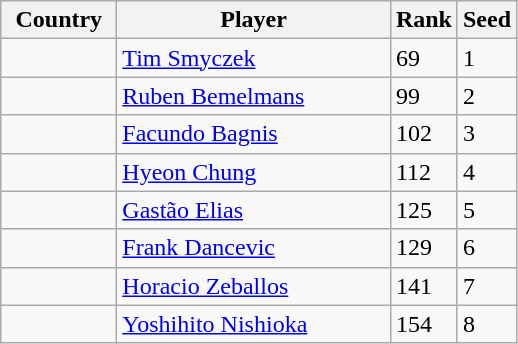<table class="sortable wikitable">
<tr>
<th width="70">Country</th>
<th width="175">Player</th>
<th>Rank</th>
<th>Seed</th>
</tr>
<tr>
<td></td>
<td><a href='#'>Tim Smyczek</a></td>
<td>69</td>
<td>1</td>
</tr>
<tr>
<td></td>
<td><a href='#'>Ruben Bemelmans</a></td>
<td>99</td>
<td>2</td>
</tr>
<tr>
<td></td>
<td><a href='#'>Facundo Bagnis</a></td>
<td>102</td>
<td>3</td>
</tr>
<tr>
<td></td>
<td><a href='#'>Hyeon Chung</a></td>
<td>112</td>
<td>4</td>
</tr>
<tr>
<td></td>
<td><a href='#'>Gastão Elias</a></td>
<td>125</td>
<td>5</td>
</tr>
<tr>
<td></td>
<td><a href='#'>Frank Dancevic</a></td>
<td>129</td>
<td>6</td>
</tr>
<tr>
<td></td>
<td><a href='#'>Horacio Zeballos</a></td>
<td>141</td>
<td>7</td>
</tr>
<tr>
<td></td>
<td><a href='#'>Yoshihito Nishioka</a></td>
<td>154</td>
<td>8</td>
</tr>
</table>
